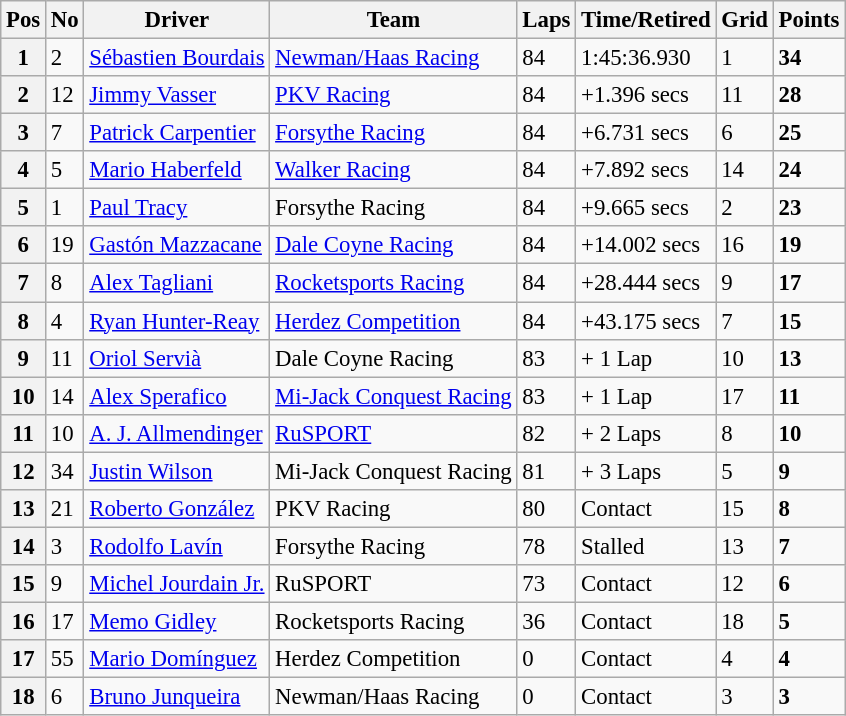<table class="wikitable" style="font-size:95%;">
<tr>
<th>Pos</th>
<th>No</th>
<th>Driver</th>
<th>Team</th>
<th>Laps</th>
<th>Time/Retired</th>
<th>Grid</th>
<th>Points</th>
</tr>
<tr>
<th>1</th>
<td>2</td>
<td> <a href='#'>Sébastien Bourdais</a></td>
<td><a href='#'>Newman/Haas Racing</a></td>
<td>84</td>
<td>1:45:36.930</td>
<td>1</td>
<td><strong>34</strong></td>
</tr>
<tr>
<th>2</th>
<td>12</td>
<td> <a href='#'>Jimmy Vasser</a></td>
<td><a href='#'>PKV Racing</a></td>
<td>84</td>
<td>+1.396 secs</td>
<td>11</td>
<td><strong>28</strong></td>
</tr>
<tr>
<th>3</th>
<td>7</td>
<td> <a href='#'>Patrick Carpentier</a></td>
<td><a href='#'>Forsythe Racing</a></td>
<td>84</td>
<td>+6.731 secs</td>
<td>6</td>
<td><strong>25</strong></td>
</tr>
<tr>
<th>4</th>
<td>5</td>
<td> <a href='#'>Mario Haberfeld</a></td>
<td><a href='#'>Walker Racing</a></td>
<td>84</td>
<td>+7.892 secs</td>
<td>14</td>
<td><strong>24</strong></td>
</tr>
<tr>
<th>5</th>
<td>1</td>
<td> <a href='#'>Paul Tracy</a></td>
<td>Forsythe Racing</td>
<td>84</td>
<td>+9.665 secs</td>
<td>2</td>
<td><strong>23</strong></td>
</tr>
<tr>
<th>6</th>
<td>19</td>
<td> <a href='#'>Gastón Mazzacane</a></td>
<td><a href='#'>Dale Coyne Racing</a></td>
<td>84</td>
<td>+14.002 secs</td>
<td>16</td>
<td><strong>19</strong></td>
</tr>
<tr>
<th>7</th>
<td>8</td>
<td> <a href='#'>Alex Tagliani</a></td>
<td><a href='#'>Rocketsports Racing</a></td>
<td>84</td>
<td>+28.444 secs</td>
<td>9</td>
<td><strong>17</strong></td>
</tr>
<tr>
<th>8</th>
<td>4</td>
<td> <a href='#'>Ryan Hunter-Reay</a></td>
<td><a href='#'>Herdez Competition</a></td>
<td>84</td>
<td>+43.175 secs</td>
<td>7</td>
<td><strong>15</strong></td>
</tr>
<tr>
<th>9</th>
<td>11</td>
<td> <a href='#'>Oriol Servià</a></td>
<td>Dale Coyne Racing</td>
<td>83</td>
<td>+ 1 Lap</td>
<td>10</td>
<td><strong>13</strong></td>
</tr>
<tr>
<th>10</th>
<td>14</td>
<td> <a href='#'>Alex Sperafico</a></td>
<td><a href='#'>Mi-Jack Conquest Racing</a></td>
<td>83</td>
<td>+ 1 Lap</td>
<td>17</td>
<td><strong>11</strong></td>
</tr>
<tr>
<th>11</th>
<td>10</td>
<td> <a href='#'>A. J. Allmendinger</a></td>
<td><a href='#'>RuSPORT</a></td>
<td>82</td>
<td>+ 2 Laps</td>
<td>8</td>
<td><strong>10</strong></td>
</tr>
<tr>
<th>12</th>
<td>34</td>
<td> <a href='#'>Justin Wilson</a></td>
<td>Mi-Jack Conquest Racing</td>
<td>81</td>
<td>+ 3 Laps</td>
<td>5</td>
<td><strong>9</strong></td>
</tr>
<tr>
<th>13</th>
<td>21</td>
<td> <a href='#'>Roberto González</a></td>
<td>PKV Racing</td>
<td>80</td>
<td>Contact</td>
<td>15</td>
<td><strong>8</strong></td>
</tr>
<tr>
<th>14</th>
<td>3</td>
<td> <a href='#'>Rodolfo Lavín</a></td>
<td>Forsythe Racing</td>
<td>78</td>
<td>Stalled</td>
<td>13</td>
<td><strong>7</strong></td>
</tr>
<tr>
<th>15</th>
<td>9</td>
<td> <a href='#'>Michel Jourdain Jr.</a></td>
<td>RuSPORT</td>
<td>73</td>
<td>Contact</td>
<td>12</td>
<td><strong>6</strong></td>
</tr>
<tr>
<th>16</th>
<td>17</td>
<td> <a href='#'>Memo Gidley</a></td>
<td>Rocketsports Racing</td>
<td>36</td>
<td>Contact</td>
<td>18</td>
<td><strong>5</strong></td>
</tr>
<tr>
<th>17</th>
<td>55</td>
<td> <a href='#'>Mario Domínguez</a></td>
<td>Herdez Competition</td>
<td>0</td>
<td>Contact</td>
<td>4</td>
<td><strong>4</strong></td>
</tr>
<tr>
<th>18</th>
<td>6</td>
<td> <a href='#'>Bruno Junqueira</a></td>
<td>Newman/Haas Racing</td>
<td>0</td>
<td>Contact</td>
<td>3</td>
<td><strong>3</strong></td>
</tr>
</table>
